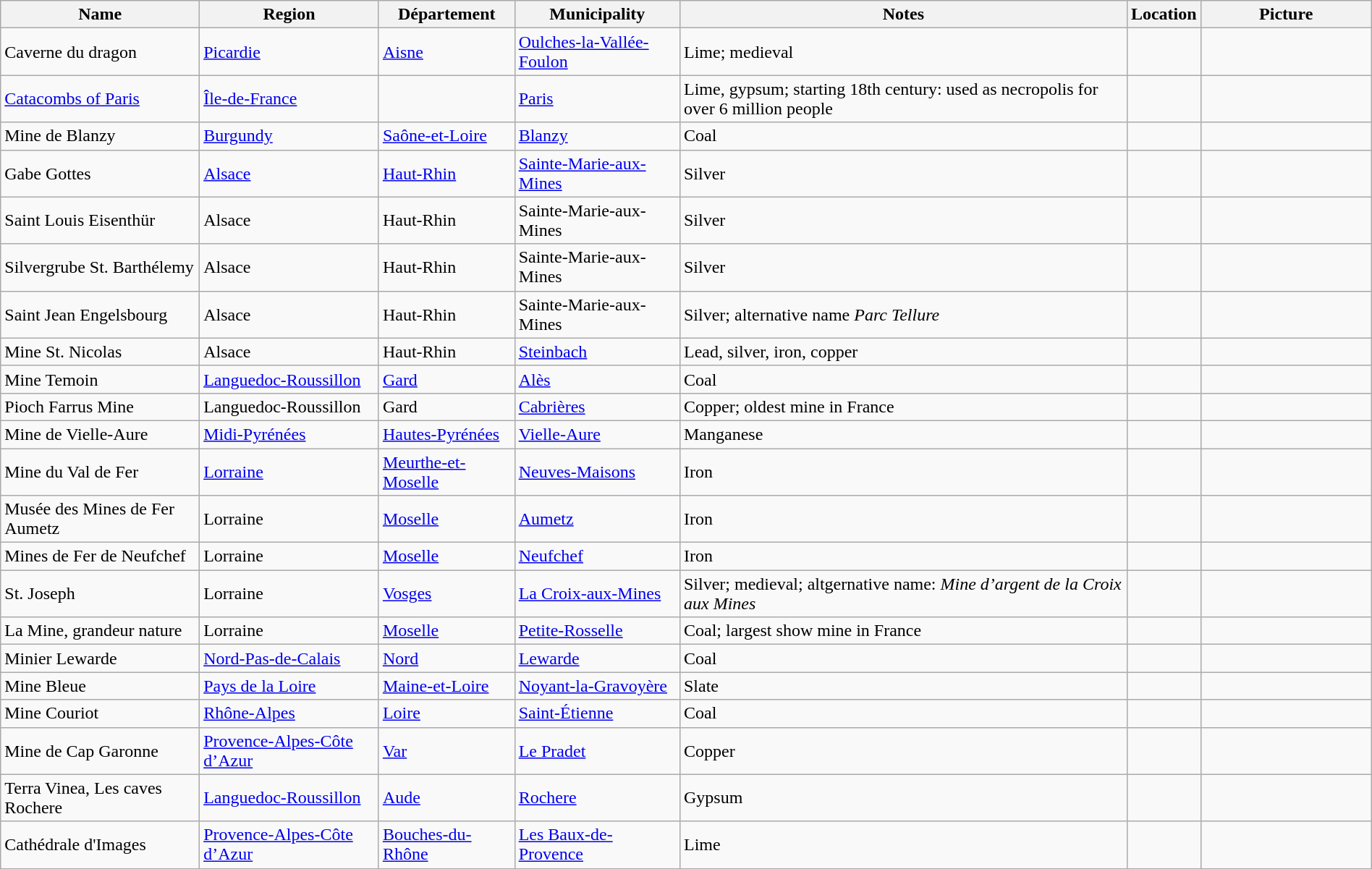<table class="wikitable sortable" style="width:100%">
<tr>
<th>Name</th>
<th>Region</th>
<th>Département</th>
<th>Municipality</th>
<th class="unsortable">Notes</th>
<th class="unsortable">Location</th>
<th class="unsortable" style="width:150px">Picture</th>
</tr>
<tr>
<td>Caverne du dragon</td>
<td><a href='#'>Picardie</a></td>
<td><a href='#'>Aisne</a></td>
<td><a href='#'>Oulches-la-Vallée-Foulon</a></td>
<td>Lime; medieval</td>
<td></td>
<td></td>
</tr>
<tr>
<td><a href='#'>Catacombs of Paris</a></td>
<td><a href='#'>Île-de-France</a></td>
<td></td>
<td><a href='#'>Paris</a></td>
<td>Lime, gypsum; starting 18th century: used as necropolis for over 6 million people</td>
<td></td>
<td></td>
</tr>
<tr>
<td>Mine de Blanzy</td>
<td><a href='#'>Burgundy</a></td>
<td><a href='#'>Saône-et-Loire</a></td>
<td><a href='#'>Blanzy</a></td>
<td>Coal</td>
<td></td>
<td></td>
</tr>
<tr>
<td>Gabe Gottes</td>
<td><a href='#'>Alsace</a></td>
<td><a href='#'>Haut-Rhin</a></td>
<td><a href='#'>Sainte-Marie-aux-Mines</a></td>
<td>Silver</td>
<td></td>
<td></td>
</tr>
<tr>
<td>Saint Louis Eisenthür</td>
<td>Alsace</td>
<td>Haut-Rhin</td>
<td>Sainte-Marie-aux-Mines</td>
<td>Silver</td>
<td></td>
<td></td>
</tr>
<tr>
<td>Silvergrube St. Barthélemy</td>
<td>Alsace</td>
<td>Haut-Rhin</td>
<td>Sainte-Marie-aux-Mines</td>
<td>Silver</td>
<td></td>
<td></td>
</tr>
<tr>
<td>Saint Jean Engelsbourg</td>
<td>Alsace</td>
<td>Haut-Rhin</td>
<td>Sainte-Marie-aux-Mines</td>
<td>Silver; alternative name <em>Parc Tellure</em></td>
<td></td>
<td></td>
</tr>
<tr>
<td>Mine St. Nicolas</td>
<td>Alsace</td>
<td>Haut-Rhin</td>
<td><a href='#'>Steinbach</a></td>
<td>Lead, silver, iron, copper</td>
<td></td>
<td></td>
</tr>
<tr>
<td>Mine Temoin</td>
<td><a href='#'>Languedoc-Roussillon</a></td>
<td><a href='#'>Gard</a></td>
<td><a href='#'>Alès</a></td>
<td>Coal</td>
<td></td>
<td></td>
</tr>
<tr>
<td>Pioch Farrus Mine</td>
<td>Languedoc-Roussillon</td>
<td>Gard</td>
<td><a href='#'>Cabrières</a></td>
<td>Copper; oldest mine in France</td>
<td></td>
<td></td>
</tr>
<tr>
<td>Mine de Vielle-Aure</td>
<td><a href='#'>Midi-Pyrénées</a></td>
<td><a href='#'>Hautes-Pyrénées</a></td>
<td><a href='#'>Vielle-Aure</a></td>
<td>Manganese</td>
<td></td>
<td></td>
</tr>
<tr>
<td>Mine du Val de Fer</td>
<td><a href='#'>Lorraine</a></td>
<td><a href='#'>Meurthe-et-Moselle</a></td>
<td><a href='#'>Neuves-Maisons</a></td>
<td>Iron</td>
<td></td>
<td></td>
</tr>
<tr>
<td>Musée des Mines de Fer Aumetz</td>
<td>Lorraine</td>
<td><a href='#'>Moselle</a></td>
<td><a href='#'>Aumetz</a></td>
<td>Iron</td>
<td></td>
<td></td>
</tr>
<tr>
<td>Mines de Fer de Neufchef</td>
<td>Lorraine</td>
<td><a href='#'>Moselle</a></td>
<td><a href='#'>Neufchef</a></td>
<td>Iron</td>
<td></td>
<td></td>
</tr>
<tr>
<td>St. Joseph</td>
<td>Lorraine</td>
<td><a href='#'>Vosges</a></td>
<td><a href='#'>La Croix-aux-Mines</a></td>
<td>Silver; medieval; altgernative name: <em>Mine d’argent de la Croix aux Mines</em></td>
<td></td>
<td></td>
</tr>
<tr>
<td>La Mine, grandeur nature</td>
<td>Lorraine</td>
<td><a href='#'>Moselle</a></td>
<td><a href='#'>Petite-Rosselle</a></td>
<td>Coal; largest show mine in France</td>
<td></td>
<td></td>
</tr>
<tr>
<td>Minier Lewarde</td>
<td><a href='#'>Nord-Pas-de-Calais</a></td>
<td><a href='#'>Nord</a></td>
<td><a href='#'>Lewarde</a></td>
<td>Coal</td>
<td></td>
<td></td>
</tr>
<tr>
<td>Mine Bleue</td>
<td><a href='#'>Pays de la Loire</a></td>
<td><a href='#'>Maine-et-Loire</a></td>
<td><a href='#'>Noyant-la-Gravoyère</a></td>
<td>Slate</td>
<td></td>
<td></td>
</tr>
<tr>
<td>Mine Couriot</td>
<td><a href='#'>Rhône-Alpes</a></td>
<td><a href='#'>Loire</a></td>
<td><a href='#'>Saint-Étienne</a></td>
<td>Coal</td>
<td></td>
<td></td>
</tr>
<tr>
<td>Mine de Cap Garonne</td>
<td><a href='#'>Provence-Alpes-Côte d’Azur</a></td>
<td><a href='#'>Var</a></td>
<td><a href='#'>Le Pradet</a></td>
<td>Copper</td>
<td></td>
<td></td>
</tr>
<tr>
<td>Terra Vinea, Les caves Rochere</td>
<td><a href='#'>Languedoc-Roussillon</a></td>
<td><a href='#'>Aude</a></td>
<td><a href='#'>Rochere</a></td>
<td>Gypsum</td>
<td></td>
<td></td>
</tr>
<tr>
<td>Cathédrale d'Images</td>
<td><a href='#'>Provence-Alpes-Côte d’Azur</a></td>
<td><a href='#'>Bouches-du-Rhône</a></td>
<td><a href='#'>Les Baux-de-Provence</a></td>
<td>Lime</td>
<td></td>
<td></td>
</tr>
<tr>
</tr>
</table>
